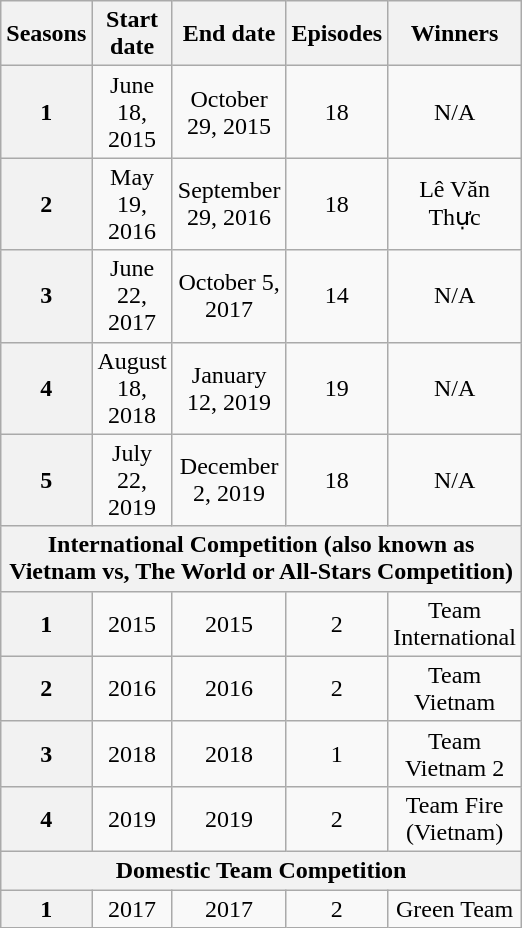<table class="wikitable" style="text-align:center; width:19%">
<tr>
<th scope="col">Seasons</th>
<th scope="col">Start date</th>
<th scope="col">End date</th>
<th scope="col">Episodes</th>
<th>Winners</th>
</tr>
<tr>
<th scope="row">1</th>
<td>June 18, 2015</td>
<td>October 29, 2015</td>
<td>18</td>
<td>N/A</td>
</tr>
<tr>
<th scope="row">2</th>
<td>May 19, 2016</td>
<td>September 29, 2016</td>
<td>18</td>
<td>Lê Văn Thực</td>
</tr>
<tr>
<th scope="row">3</th>
<td>June 22, 2017</td>
<td>October 5, 2017</td>
<td>14</td>
<td>N/A</td>
</tr>
<tr>
<th scope="row">4</th>
<td>August 18, 2018</td>
<td>January 12, 2019</td>
<td>19</td>
<td>N/A</td>
</tr>
<tr>
<th>5</th>
<td>July 22, 2019</td>
<td>December 2, 2019</td>
<td>18</td>
<td>N/A</td>
</tr>
<tr>
<th colspan="5">International Competition (also known as Vietnam vs, The World or All-Stars Competition)</th>
</tr>
<tr>
<th scope="row">1</th>
<td>2015</td>
<td>2015</td>
<td>2</td>
<td>Team International</td>
</tr>
<tr>
<th>2</th>
<td>2016</td>
<td>2016</td>
<td>2</td>
<td>Team Vietnam</td>
</tr>
<tr>
<th>3</th>
<td>2018</td>
<td>2018</td>
<td>1</td>
<td>Team Vietnam 2</td>
</tr>
<tr>
<th>4</th>
<td>2019</td>
<td>2019</td>
<td>2</td>
<td>Team Fire (Vietnam)</td>
</tr>
<tr>
<th colspan="5">Domestic Team Competition</th>
</tr>
<tr>
<th scope="row">1</th>
<td>2017</td>
<td>2017</td>
<td>2</td>
<td>Green Team</td>
</tr>
</table>
